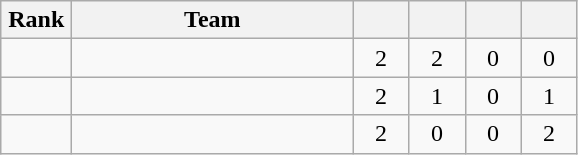<table class="wikitable" style="text-align: center;">
<tr>
<th width=40>Rank</th>
<th width=180>Team</th>
<th width=30></th>
<th width=30></th>
<th width=30></th>
<th width=30></th>
</tr>
<tr>
<td></td>
<td align="left"></td>
<td>2</td>
<td>2</td>
<td>0</td>
<td>0</td>
</tr>
<tr>
<td></td>
<td align="left"></td>
<td>2</td>
<td>1</td>
<td>0</td>
<td>1</td>
</tr>
<tr>
<td></td>
<td align="left"></td>
<td>2</td>
<td>0</td>
<td>0</td>
<td>2</td>
</tr>
</table>
